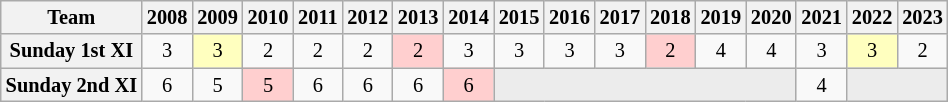<table class="wikitable" style="font-size:85%; text-align:center;">
<tr>
<th scope="col">Team</th>
<th scope="col">2008</th>
<th scope="col">2009</th>
<th scope="col">2010</th>
<th scope="col">2011</th>
<th scope="col">2012</th>
<th scope="col">2013</th>
<th scope="col">2014</th>
<th scope="col">2015</th>
<th scope="col">2016</th>
<th scope="col">2017</th>
<th scope="col">2018</th>
<th scope="col">2019</th>
<th scope="col">2020</th>
<th scope="col">2021</th>
<th scope="col">2022</th>
<th scope="col">2023</th>
</tr>
<tr>
<th scope="row">Sunday 1st XI</th>
<td>3</td>
<td bgcolor="#ffffbf">3</td>
<td>2</td>
<td>2</td>
<td>2</td>
<td bgcolor="#ffcfcf">2</td>
<td>3</td>
<td>3</td>
<td>3</td>
<td>3</td>
<td bgcolor="#ffcfcf">2</td>
<td>4</td>
<td>4</td>
<td>3</td>
<td bgcolor="#ffffbf">3</td>
<td>2</td>
</tr>
<tr>
<th scope="row">Sunday 2nd XI</th>
<td>6</td>
<td>5</td>
<td bgcolor="#ffcfcf">5</td>
<td>6</td>
<td>6</td>
<td>6</td>
<td bgcolor="#ffcfcf">6</td>
<td bgcolor="#ececec" colspan="6"></td>
<td>4</td>
<td bgcolor="#ececec" colspan="2"></td>
</tr>
</table>
